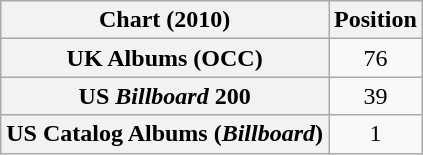<table class="wikitable sortable plainrowheaders" style="text-align:center">
<tr>
<th>Chart (2010)</th>
<th>Position</th>
</tr>
<tr>
<th scope="row">UK Albums (OCC)</th>
<td>76</td>
</tr>
<tr>
<th scope="row">US <em>Billboard</em> 200</th>
<td>39</td>
</tr>
<tr>
<th scope="row">US Catalog Albums (<em>Billboard</em>)</th>
<td>1</td>
</tr>
</table>
